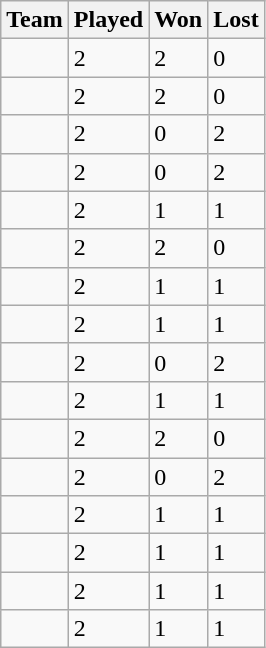<table class="wikitable sortable">
<tr>
<th>Team</th>
<th>Played</th>
<th>Won</th>
<th>Lost</th>
</tr>
<tr>
<td></td>
<td>2</td>
<td>2</td>
<td>0</td>
</tr>
<tr>
<td></td>
<td>2</td>
<td>2</td>
<td>0</td>
</tr>
<tr>
<td></td>
<td>2</td>
<td>0</td>
<td>2</td>
</tr>
<tr>
<td></td>
<td>2</td>
<td>0</td>
<td>2</td>
</tr>
<tr>
<td></td>
<td>2</td>
<td>1</td>
<td>1</td>
</tr>
<tr>
<td></td>
<td>2</td>
<td>2</td>
<td>0</td>
</tr>
<tr>
<td></td>
<td>2</td>
<td>1</td>
<td>1</td>
</tr>
<tr>
<td></td>
<td>2</td>
<td>1</td>
<td>1</td>
</tr>
<tr>
<td></td>
<td>2</td>
<td>0</td>
<td>2</td>
</tr>
<tr>
<td></td>
<td>2</td>
<td>1</td>
<td>1</td>
</tr>
<tr>
<td></td>
<td>2</td>
<td>2</td>
<td>0</td>
</tr>
<tr>
<td></td>
<td>2</td>
<td>0</td>
<td>2</td>
</tr>
<tr>
<td></td>
<td>2</td>
<td>1</td>
<td>1</td>
</tr>
<tr>
<td></td>
<td>2</td>
<td>1</td>
<td>1</td>
</tr>
<tr>
<td></td>
<td>2</td>
<td>1</td>
<td>1</td>
</tr>
<tr>
<td></td>
<td>2</td>
<td>1</td>
<td>1</td>
</tr>
</table>
